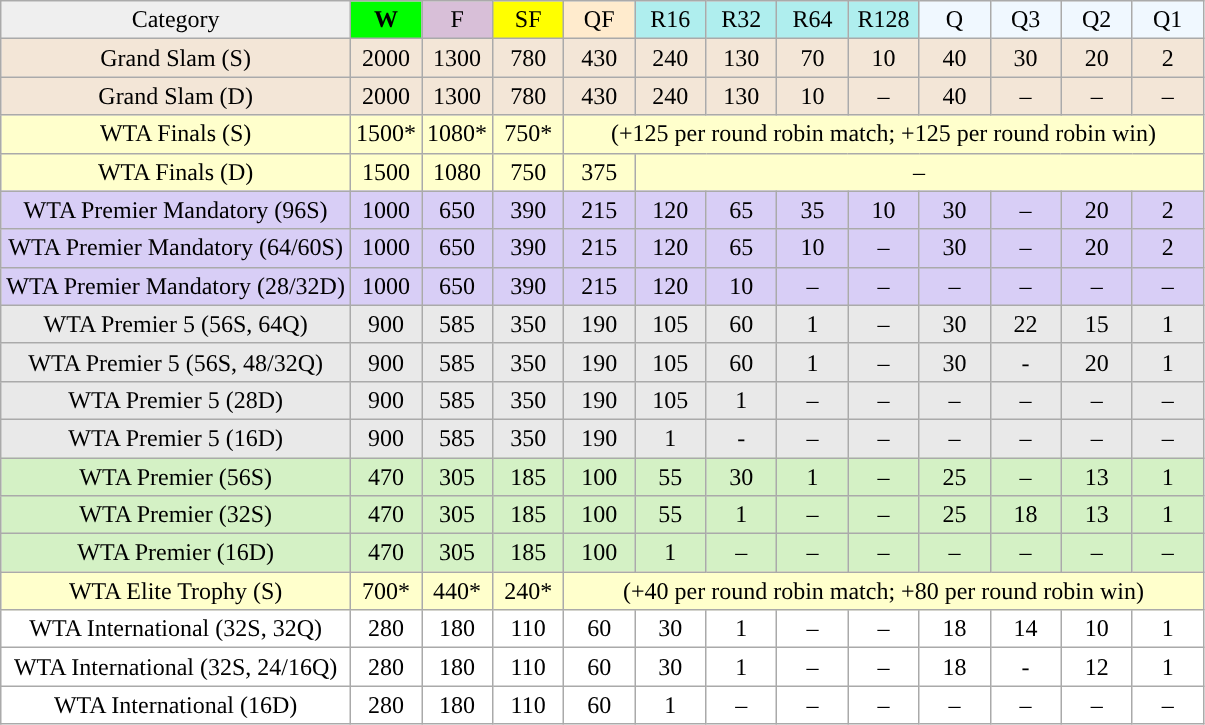<table class="wikitable">
<tr align=center>
<td style="background:#efefef;">Category</td>
<td style="width:40px; background:lime;"><strong>W</strong></td>
<td style="width:40px; background:thistle;">F</td>
<td style="width:40px; background:#ff0;">SF</td>
<td style="width:40px; background:#ffebcd;">QF</td>
<td style="width:40px; background:#afeeee;">R16</td>
<td style="width:40px; background:#afeeee;">R32</td>
<td style="width:40px; background:#afeeee;">R64</td>
<td style="width:40px; background:#afeeee;">R128</td>
<td style="width:40px; background:#f0f8ff;">Q</td>
<td style="width:40px; background:#f0f8ff;">Q3</td>
<td style="width:40px; background:#f0f8ff;">Q2</td>
<td style="width:40px; background:#f0f8ff;">Q1</td>
</tr>
<tr style="text-align:center; background:#F3E6D7;">
<td>Grand Slam (S)</td>
<td>2000</td>
<td>1300</td>
<td>780</td>
<td>430</td>
<td>240</td>
<td>130</td>
<td>70</td>
<td>10</td>
<td>40</td>
<td>30</td>
<td>20</td>
<td>2</td>
</tr>
<tr style="text-align:center; background:#F3E6D7;">
<td>Grand Slam (D)</td>
<td>2000</td>
<td>1300</td>
<td>780</td>
<td>430</td>
<td>240</td>
<td>130</td>
<td>10</td>
<td>–</td>
<td>40</td>
<td>–</td>
<td>–</td>
<td>–</td>
</tr>
<tr style="text-align:center; background:#ffc;">
<td>WTA Finals (S)</td>
<td>1500*</td>
<td>1080*</td>
<td>750*</td>
<td colspan="9" style="text-align:center">(+125 per round robin match; +125 per round robin win)</td>
</tr>
<tr style="text-align:center; background:#ffc;">
<td>WTA Finals (D)</td>
<td>1500</td>
<td>1080</td>
<td>750</td>
<td>375</td>
<td colspan="8" style="text-align:center">–</td>
</tr>
<tr style="text-align:center; background:#d8cef6;">
<td>WTA Premier Mandatory (96S)</td>
<td>1000</td>
<td>650</td>
<td>390</td>
<td>215</td>
<td>120</td>
<td>65</td>
<td>35</td>
<td>10</td>
<td>30</td>
<td>–</td>
<td>20</td>
<td>2</td>
</tr>
<tr style="text-align:center; background:#d8cef6;">
<td>WTA Premier Mandatory (64/60S)</td>
<td>1000</td>
<td>650</td>
<td>390</td>
<td>215</td>
<td>120</td>
<td>65</td>
<td>10</td>
<td>–</td>
<td>30</td>
<td>–</td>
<td>20</td>
<td>2</td>
</tr>
<tr style="text-align:center; background:#d8cef6;">
<td>WTA Premier Mandatory (28/32D)</td>
<td>1000</td>
<td>650</td>
<td>390</td>
<td>215</td>
<td>120</td>
<td>10</td>
<td>–</td>
<td>–</td>
<td>–</td>
<td>–</td>
<td>–</td>
<td>–</td>
</tr>
<tr style="text-align:center; background:#E9E9E9;">
<td>WTA Premier 5 (56S, 64Q)</td>
<td>900</td>
<td>585</td>
<td>350</td>
<td>190</td>
<td>105</td>
<td>60</td>
<td>1</td>
<td>–</td>
<td>30</td>
<td>22</td>
<td>15</td>
<td>1</td>
</tr>
<tr style="text-align:center; background:#E9E9E9;">
<td>WTA Premier 5 (56S, 48/32Q)</td>
<td>900</td>
<td>585</td>
<td>350</td>
<td>190</td>
<td>105</td>
<td>60</td>
<td>1</td>
<td>–</td>
<td>30</td>
<td>-</td>
<td>20</td>
<td>1</td>
</tr>
<tr style="text-align:center; background:#E9E9E9;">
<td>WTA Premier 5 (28D)</td>
<td>900</td>
<td>585</td>
<td>350</td>
<td>190</td>
<td>105</td>
<td>1</td>
<td>–</td>
<td>–</td>
<td>–</td>
<td>–</td>
<td>–</td>
<td>–</td>
</tr>
<tr style="text-align:center; background:#E9E9E9;">
<td>WTA Premier 5 (16D)</td>
<td>900</td>
<td>585</td>
<td>350</td>
<td>190</td>
<td>1</td>
<td>-</td>
<td>–</td>
<td>–</td>
<td>–</td>
<td>–</td>
<td>–</td>
<td>–</td>
</tr>
<tr style="text-align:center; background:#D4F1C5;">
<td>WTA Premier (56S)</td>
<td>470</td>
<td>305</td>
<td>185</td>
<td>100</td>
<td>55</td>
<td>30</td>
<td>1</td>
<td>–</td>
<td>25</td>
<td>–</td>
<td>13</td>
<td>1</td>
</tr>
<tr style="text-align:center; background:#D4F1C5;">
<td>WTA Premier (32S)</td>
<td>470</td>
<td>305</td>
<td>185</td>
<td>100</td>
<td>55</td>
<td>1</td>
<td>–</td>
<td>–</td>
<td>25</td>
<td>18</td>
<td>13</td>
<td>1</td>
</tr>
<tr style="text-align:center; background:#D4F1C5;">
<td>WTA Premier (16D)</td>
<td>470</td>
<td>305</td>
<td>185</td>
<td>100</td>
<td>1</td>
<td>–</td>
<td>–</td>
<td>–</td>
<td>–</td>
<td>–</td>
<td>–</td>
<td>–</td>
</tr>
<tr style="text-align:center; background:#ffc;">
<td>WTA Elite Trophy (S)</td>
<td>700*</td>
<td>440*</td>
<td>240*</td>
<td colspan="9" style="text-align:center">(+40 per round robin match; +80 per round robin win)</td>
</tr>
<tr style="text-align:center; background:#fff;">
<td>WTA International (32S, 32Q)</td>
<td>280</td>
<td>180</td>
<td>110</td>
<td>60</td>
<td>30</td>
<td>1</td>
<td>–</td>
<td>–</td>
<td>18</td>
<td>14</td>
<td>10</td>
<td>1</td>
</tr>
<tr style="text-align:center; background:#fff;">
<td>WTA International (32S, 24/16Q)</td>
<td>280</td>
<td>180</td>
<td>110</td>
<td>60</td>
<td>30</td>
<td>1</td>
<td>–</td>
<td>–</td>
<td>18</td>
<td>-</td>
<td>12</td>
<td>1</td>
</tr>
<tr style="text-align:center; background:#fff;">
<td>WTA International (16D)</td>
<td>280</td>
<td>180</td>
<td>110</td>
<td>60</td>
<td>1</td>
<td>–</td>
<td>–</td>
<td>–</td>
<td>–</td>
<td>–</td>
<td>–</td>
<td>–</td>
</tr>
</table>
